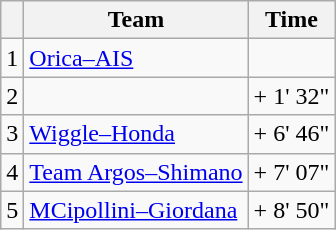<table class="wikitable">
<tr>
<th></th>
<th>Team</th>
<th>Time</th>
</tr>
<tr>
<td>1</td>
<td><a href='#'>Orica–AIS</a></td>
<td></td>
</tr>
<tr>
<td>2</td>
<td></td>
<td align="right">+ 1' 32"</td>
</tr>
<tr>
<td>3</td>
<td><a href='#'>Wiggle–Honda</a></td>
<td align="right">+ 6' 46"</td>
</tr>
<tr>
<td>4</td>
<td><a href='#'>Team Argos–Shimano</a></td>
<td align="right">+ 7' 07"</td>
</tr>
<tr>
<td>5</td>
<td><a href='#'>MCipollini–Giordana</a></td>
<td align="right">+ 8' 50"</td>
</tr>
</table>
